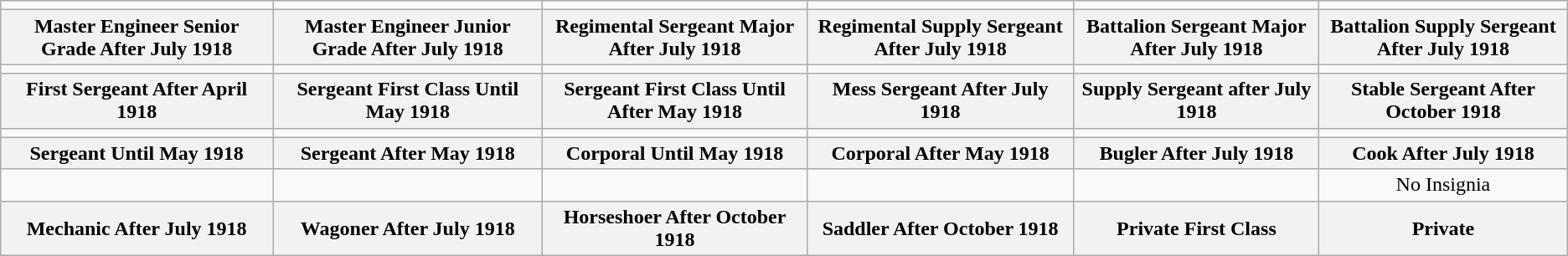<table class="wikitable" style="text-align:center">
<tr>
<td></td>
<td></td>
<td></td>
<td></td>
<td></td>
<td></td>
</tr>
<tr>
<th>Master Engineer Senior Grade After July 1918</th>
<th>Master Engineer Junior Grade After July 1918</th>
<th>Regimental Sergeant Major After July 1918</th>
<th>Regimental Supply Sergeant After July 1918</th>
<th>Battalion Sergeant Major After July 1918</th>
<th>Battalion Supply Sergeant After July 1918</th>
</tr>
<tr>
<td></td>
<td></td>
<td></td>
<td></td>
<td></td>
<td></td>
</tr>
<tr>
<th>First Sergeant After April 1918</th>
<th>Sergeant First Class Until May 1918</th>
<th>Sergeant First Class Until After May 1918</th>
<th>Mess Sergeant After July 1918</th>
<th>Supply Sergeant after July 1918</th>
<th>Stable Sergeant After October 1918</th>
</tr>
<tr>
<td></td>
<td></td>
<td></td>
<td></td>
<td></td>
<td></td>
</tr>
<tr>
<th>Sergeant Until May 1918</th>
<th>Sergeant After May 1918</th>
<th>Corporal Until May 1918</th>
<th>Corporal After May 1918</th>
<th>Bugler After July 1918</th>
<th>Cook After July 1918</th>
</tr>
<tr>
<td></td>
<td></td>
<td></td>
<td></td>
<td></td>
<td>No Insignia</td>
</tr>
<tr>
<th>Mechanic After July 1918</th>
<th>Wagoner After July 1918</th>
<th>Horseshoer After October 1918</th>
<th>Saddler After October 1918</th>
<th>Private First Class</th>
<th>Private</th>
</tr>
</table>
